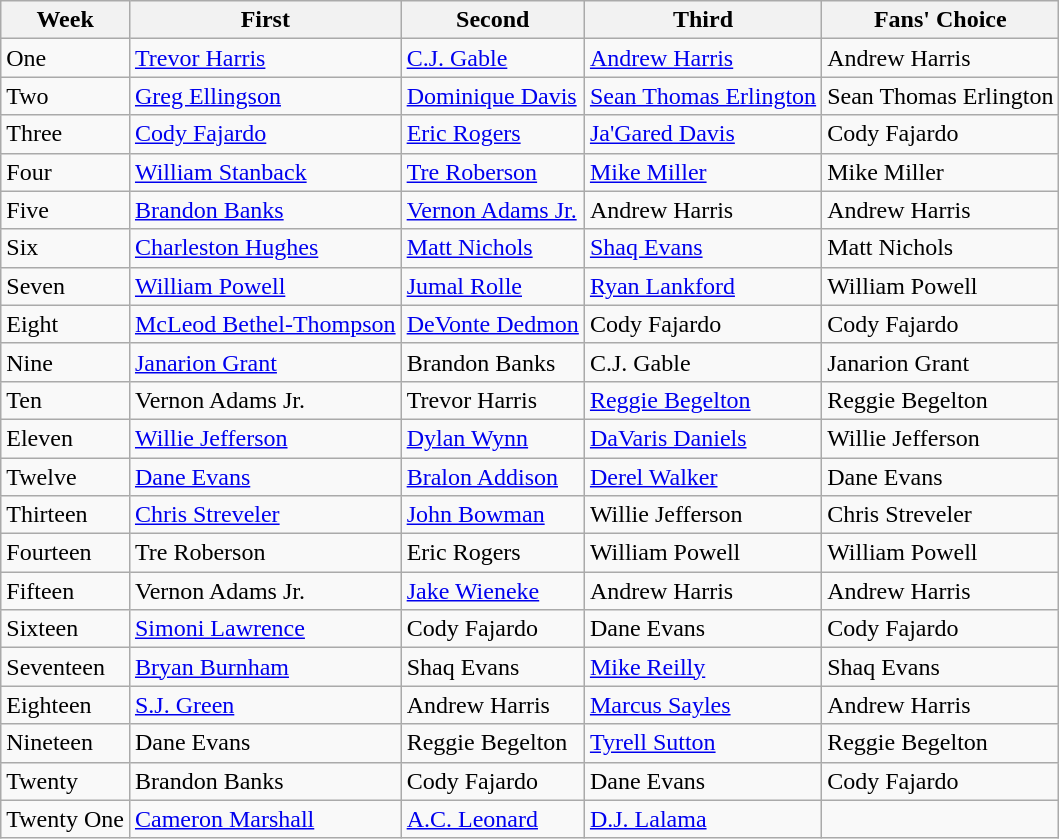<table class="wikitable">
<tr>
<th>Week</th>
<th>First</th>
<th>Second</th>
<th>Third</th>
<th>Fans' Choice</th>
</tr>
<tr>
<td>One</td>
<td><a href='#'>Trevor Harris</a></td>
<td><a href='#'>C.J. Gable</a></td>
<td><a href='#'>Andrew Harris</a></td>
<td>Andrew Harris</td>
</tr>
<tr>
<td>Two</td>
<td><a href='#'>Greg Ellingson</a></td>
<td><a href='#'>Dominique Davis</a></td>
<td><a href='#'>Sean Thomas Erlington</a></td>
<td>Sean Thomas Erlington</td>
</tr>
<tr>
<td>Three</td>
<td><a href='#'>Cody Fajardo</a></td>
<td><a href='#'>Eric Rogers</a></td>
<td><a href='#'>Ja'Gared Davis</a></td>
<td>Cody Fajardo</td>
</tr>
<tr>
<td>Four</td>
<td><a href='#'>William Stanback</a></td>
<td><a href='#'>Tre Roberson</a></td>
<td><a href='#'>Mike Miller</a></td>
<td>Mike Miller</td>
</tr>
<tr>
<td>Five</td>
<td><a href='#'>Brandon Banks</a></td>
<td><a href='#'>Vernon Adams Jr.</a></td>
<td>Andrew Harris</td>
<td>Andrew Harris</td>
</tr>
<tr>
<td>Six</td>
<td><a href='#'>Charleston Hughes</a></td>
<td><a href='#'>Matt Nichols</a></td>
<td><a href='#'>Shaq Evans</a></td>
<td>Matt Nichols</td>
</tr>
<tr>
<td>Seven</td>
<td><a href='#'>William Powell</a></td>
<td><a href='#'>Jumal Rolle</a></td>
<td><a href='#'>Ryan Lankford</a></td>
<td>William Powell</td>
</tr>
<tr>
<td>Eight</td>
<td><a href='#'>McLeod Bethel-Thompson</a></td>
<td><a href='#'>DeVonte Dedmon</a></td>
<td>Cody Fajardo</td>
<td>Cody Fajardo</td>
</tr>
<tr>
<td>Nine</td>
<td><a href='#'>Janarion Grant</a></td>
<td>Brandon Banks</td>
<td>C.J. Gable</td>
<td>Janarion Grant</td>
</tr>
<tr>
<td>Ten</td>
<td>Vernon Adams Jr.</td>
<td>Trevor Harris</td>
<td><a href='#'>Reggie Begelton</a></td>
<td>Reggie Begelton</td>
</tr>
<tr>
<td>Eleven</td>
<td><a href='#'>Willie Jefferson</a></td>
<td><a href='#'>Dylan Wynn</a></td>
<td><a href='#'>DaVaris Daniels</a></td>
<td>Willie Jefferson</td>
</tr>
<tr>
<td>Twelve</td>
<td><a href='#'>Dane Evans</a></td>
<td><a href='#'>Bralon Addison</a></td>
<td><a href='#'>Derel Walker</a></td>
<td>Dane Evans</td>
</tr>
<tr>
<td>Thirteen</td>
<td><a href='#'>Chris Streveler</a></td>
<td><a href='#'>John Bowman</a></td>
<td>Willie Jefferson</td>
<td>Chris Streveler</td>
</tr>
<tr>
<td>Fourteen</td>
<td>Tre Roberson</td>
<td>Eric Rogers</td>
<td>William Powell</td>
<td>William Powell</td>
</tr>
<tr>
<td>Fifteen</td>
<td>Vernon Adams Jr.</td>
<td><a href='#'>Jake Wieneke</a></td>
<td>Andrew Harris</td>
<td>Andrew Harris</td>
</tr>
<tr>
<td>Sixteen</td>
<td><a href='#'>Simoni Lawrence</a></td>
<td>Cody Fajardo</td>
<td>Dane Evans</td>
<td>Cody Fajardo</td>
</tr>
<tr>
<td>Seventeen</td>
<td><a href='#'>Bryan Burnham</a></td>
<td>Shaq Evans</td>
<td><a href='#'>Mike Reilly</a></td>
<td>Shaq Evans</td>
</tr>
<tr>
<td>Eighteen</td>
<td><a href='#'>S.J. Green</a></td>
<td>Andrew Harris</td>
<td><a href='#'>Marcus Sayles</a></td>
<td>Andrew Harris</td>
</tr>
<tr>
<td>Nineteen</td>
<td>Dane Evans</td>
<td>Reggie Begelton</td>
<td><a href='#'>Tyrell Sutton</a></td>
<td>Reggie Begelton</td>
</tr>
<tr>
<td>Twenty</td>
<td>Brandon Banks</td>
<td>Cody Fajardo</td>
<td>Dane Evans</td>
<td>Cody Fajardo</td>
</tr>
<tr>
<td>Twenty One</td>
<td><a href='#'>Cameron Marshall</a></td>
<td><a href='#'>A.C. Leonard</a></td>
<td><a href='#'>D.J. Lalama</a></td>
<td></td>
</tr>
</table>
